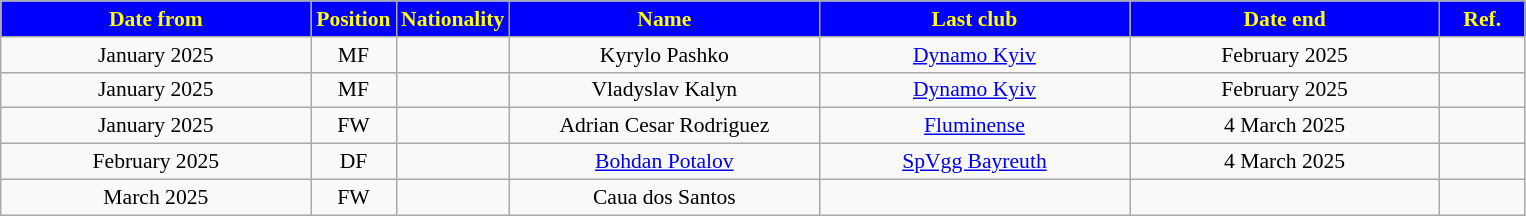<table class="wikitable"  style="text-align:center; font-size:90%; ">
<tr>
<th style="background:#0000FF; color:#ffff00; width:200px;">Date from</th>
<th style="background:#0000FF; color:#ffff00; width:50px;">Position</th>
<th style="background:#0000FF; color:#ffff00; width:50px;">Nationality</th>
<th style="background:#0000FF; color:#ffff00; width:200px;">Name</th>
<th style="background:#0000FF; color:#ffff00; width:200px;">Last club</th>
<th style="background:#0000FF; color:#ffff00; width:200px;">Date end</th>
<th style="background:#0000FF; color:#ffff00; width:50px;">Ref.</th>
</tr>
<tr>
<td>January 2025</td>
<td>MF</td>
<td></td>
<td>Kyrylo Pashko</td>
<td><a href='#'>Dynamo Kyiv</a></td>
<td>February 2025</td>
<td></td>
</tr>
<tr>
<td>January 2025</td>
<td>MF</td>
<td></td>
<td>Vladyslav Kalyn</td>
<td><a href='#'>Dynamo Kyiv</a></td>
<td>February 2025</td>
<td></td>
</tr>
<tr>
<td>January 2025</td>
<td>FW</td>
<td></td>
<td>Adrian Cesar Rodriguez</td>
<td><a href='#'>Fluminense</a></td>
<td>4 March 2025</td>
<td></td>
</tr>
<tr>
<td>February 2025</td>
<td>DF</td>
<td></td>
<td><a href='#'>Bohdan Potalov</a></td>
<td><a href='#'>SpVgg Bayreuth</a></td>
<td>4 March 2025</td>
<td></td>
</tr>
<tr>
<td>March 2025</td>
<td>FW</td>
<td></td>
<td>Caua dos Santos</td>
<td></td>
<td></td>
<td></td>
</tr>
</table>
